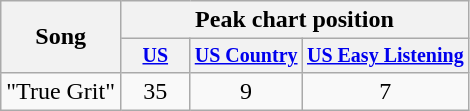<table class="wikitable" style="text-align:center">
<tr>
<th rowspan="2">Song</th>
<th colspan="3">Peak chart position</th>
</tr>
<tr style="font-size:smaller">
<th width="40"><a href='#'>US</a></th>
<th><a href='#'>US Country</a></th>
<th><a href='#'>US Easy Listening</a></th>
</tr>
<tr>
<td align="left">"True Grit"</td>
<td>35</td>
<td>9</td>
<td>7</td>
</tr>
</table>
